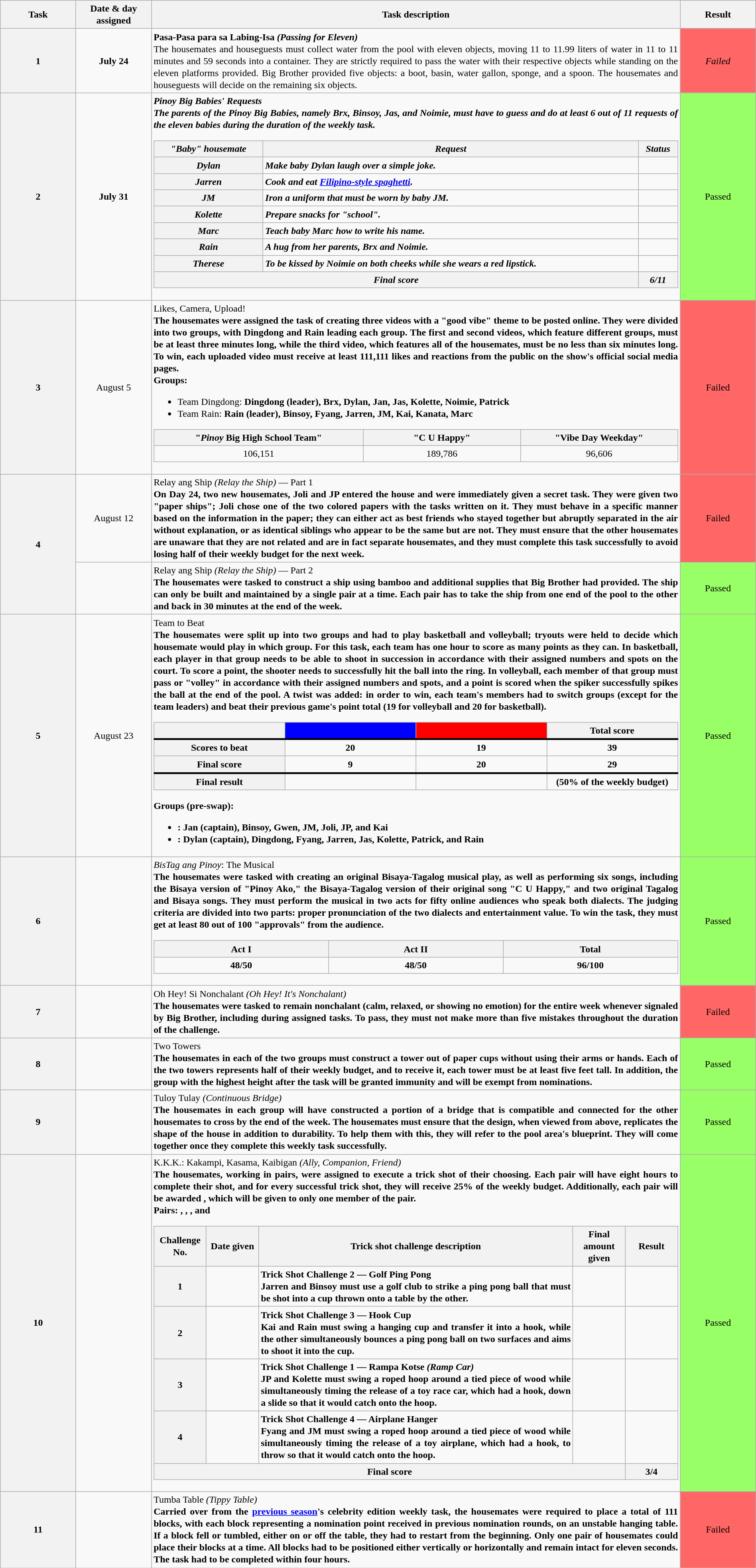<table class="wikitable" style="margin:1em auto; font-size:100%; line-height:20px; text-align:center" width="100%">
<tr>
<th width="10%">Task </th>
<th width="10%">Date & day<br>assigned</th>
<th width="70%">Task description</th>
<th width="10%">Result</th>
</tr>
<tr>
<th>1</th>
<td><strong>July 24</strong><br></td>
<td align="justify"><strong>Pasa-Pasa para sa Labing-Isa <i>(Passing for Eleven)</i></strong><br>The housemates and houseguests must collect water from the pool with eleven objects, moving 11 to 11.99 liters of water in 11 to 11 minutes and 59 seconds into a container. They are strictly required to pass the water with their respective objects while standing on the eleven platforms provided. Big Brother provided five objects: a boot, basin, water gallon, sponge, and a spoon. The housemates and houseguests will decide on the remaining six objects.</td>
<td style="background:#FF6666"><em>Failed</em></td>
</tr>
<tr>
<th>2</th>
<td><strong>July 31</strong><br></td>
<td align="justify"><strong><em>Pinoy<em> Big Babies' Requests<strong><br>The parents of the </em>Pinoy<em> Big Babies, namely Brx, Binsoy, Jas, and Noimie, must have to guess and do at least 6 out of 11 requests of the eleven babies during the duration of the weekly task.<br><table class="wikitable collapsible collapsed" width="100%">
<tr>
<th>"Baby" housemate</th>
<th>Request</th>
<th>Status</th>
</tr>
<tr>
<th>Dylan</th>
<td align="justify">Make baby Dylan laugh over a simple joke.</td>
<td></td>
</tr>
<tr>
<th>Jarren</th>
<td align="justify">Cook and eat <a href='#'>Filipino-style spaghetti</a>.</td>
<td></td>
</tr>
<tr>
<th>JM</th>
<td align="justify">Iron a uniform that must be worn by baby JM.</td>
<td></td>
</tr>
<tr>
<th>Kolette</th>
<td align="justify">Prepare snacks for "school".</td>
<td></td>
</tr>
<tr>
<th>Marc</th>
<td align="justify">Teach baby Marc how to write his name.</td>
<td></td>
</tr>
<tr>
<th>Rain</th>
<td align="justify">A hug from her parents, Brx and Noimie.</td>
<td></td>
</tr>
<tr>
<th>Therese</th>
<td align="justify">To be kissed by Noimie on both cheeks while she wears a red lipstick.</td>
<td></td>
</tr>
<tr>
<th colspan="2">Final score</th>
<th>6/11</th>
</tr>
</table>
</td>
<td style="background:#99FF66;"></em>Passed<em></td>
</tr>
<tr>
<th>3</th>
<td></strong>August 5<strong><br></td>
<td align="justify"></strong>Likes, Camera, Upload!<strong><br>The housemates were assigned the task of creating three videos with a "good vibe" theme to be posted online. They were divided into two groups, with Dingdong and Rain leading each group. The first and second videos, which feature different groups, must be at least three minutes long, while the third video, which features all of the housemates, must be no less than six minutes long. To win, each uploaded video must receive at least 111,111 likes and reactions from the public on the show's official social media pages.<br>Groups:<ul><li></strong>Team Dingdong:<strong> Dingdong (leader), Brx, Dylan, Jan, Jas, Kolette, Noimie, Patrick</li><li></strong>Team Rain:<strong> Rain (leader), Binsoy, Fyang, Jarren, JM, Kai, Kanata, Marc</li></ul><table class="wikitable collapsible collapsed" width="100%" style="text-align:center">
<tr>
<th width="40%">"<i>Pinoy</i> Big High School Team"<br><i></i></th>
<th width="30%">"C U Happy"<br><i></i></th>
<th width="30%">"Vibe Day Weekday"<br><i></i></th>
</tr>
<tr>
<td></strong>106,151<strong><br></td>
<td></strong>189,786<strong><br></td>
<td></strong>96,606<strong><br></td>
</tr>
</table>
</td>
<td style="background:#FF6666"></em>Failed<em></td>
</tr>
<tr>
<th rowspan="2">4</th>
<td></strong>August 12<strong><br></td>
<td align="justify"></strong>Relay ang Ship <i>(Relay the Ship)</i> — Part 1<strong><br>On Day 24, two new housemates, Joli and JP entered the house and were immediately given a secret task. They were given two "paper ships"; Joli chose one of the two colored papers with the tasks written on it. They must behave in a specific manner based on the information in the paper; they can either act as best friends who stayed together but abruptly separated in the air without explanation, or as identical siblings who appear to be the same but are not. They must ensure that the other housemates are unaware that they are not related and are in fact separate housemates, and they must complete this task successfully to avoid losing half of their weekly budget for the next week.</td>
<td style="background:#FF6666"></em>Failed<em></td>
</tr>
<tr>
<td></td>
<td align="justify"></strong>Relay ang Ship <i>(Relay the Ship)</i> — Part 2<strong><br>The housemates were tasked to construct a ship using bamboo and additional supplies that Big Brother had provided. The ship can only be built and maintained by a single pair at a time. Each pair has to take the ship from one end of the pool to the other and back in 30 minutes at the end of the week.</td>
<td style="background:#99FF66;"></em>Passed<em></td>
</tr>
<tr>
<th>5</th>
<td></strong>August 23<strong><br></td>
<td align="justify"></strong>Team to Beat<strong><br>The housemates were split up into two groups and had to play basketball and volleyball; tryouts were held to decide which housemate would play in which group. For this task, each team has one hour to score as many points as they can. In basketball, each player in that group needs to be able to shoot in succession in accordance with their assigned numbers and spots on the court. To score a point, the shooter needs to successfully hit the ball into the ring. In volleyball, each member of that group must pass or "volley" in accordance with their assigned numbers and spots, and a point is scored when the spiker successfully spikes the ball at the end of the pool. A twist was added: in order to win, each team's members had to switch groups (except for the team leaders) and beat their previous game's point total (19 for volleyball and 20 for basketball).<br><table class="wikitable collapsible collapsed" width="100%" style="text-align:center">
<tr>
<th width="25%"></th>
<th width="25%" style="background:blue;"></th>
<th width="25%" style="background:red;"></th>
<th width="25e%">Total score</th>
</tr>
<tr style="border-top: solid 3px;">
<th>Scores to beat<br></th>
<td>20 </td>
<td>19 </td>
<td></strong>39 <strong></td>
</tr>
<tr>
<th>Final score<br></th>
<td>9 </td>
<td>20 </td>
<td></strong>29 <strong></td>
</tr>
<tr style="border-top: solid 3px;">
<th>Final result</th>
<td></td>
<td></td>
<td> (50% of the weekly budget)</td>
</tr>
</table>
Groups (pre-swap):<ul><li>: Jan (captain), Binsoy, Gwen, JM, Joli, JP, and Kai</li><li>: Dylan (captain), Dingdong, Fyang, Jarren, Jas, Kolette, Patrick, and Rain</li></ul></td>
<td style="background:#99FF66;"></em>Passed<em></td>
</tr>
<tr>
<th>6</th>
<td></td>
<td align="justify"></strong><i>BisTag ang Pinoy</i>: The Musical<strong><br>The housemates were tasked with creating an original Bisaya-Tagalog musical play, as well as performing six songs, including the Bisaya version of "Pinoy Ako," the Bisaya-Tagalog version of their original song "C U Happy," and two original Tagalog and Bisaya songs. They must perform the musical in two acts for fifty online audiences who speak both dialects. The judging criteria are divided into two parts: proper pronunciation of the two dialects and entertainment value. To win the task, they must get at least 80 out of 100 "approvals" from the audience.<br><table class="wikitable collapsible collapsed" width="100%" style="text-align:center">
<tr>
<th width="33%">Act I</th>
<th width="33%">Act II</th>
<th width="33%">Total</th>
</tr>
<tr>
<td>48/50</td>
<td>48/50</td>
<td></strong>96/100<strong></td>
</tr>
</table>
</td>
<td style="background:#99FF66;"></em>Passed<em></td>
</tr>
<tr>
<th>7</th>
<td></td>
<td align="justify"></strong>Oh Hey! Si Nonchalant <i>(Oh Hey! It's Nonchalant)</i><strong><br>The housemates were tasked to remain nonchalant (calm, relaxed, or showing no emotion) for the entire week whenever signaled by Big Brother, including during assigned tasks. To pass, they must not make more than five mistakes throughout the duration of the challenge.</td>
<td style="background:#FF6666"></em>Failed<em></td>
</tr>
<tr>
<th>8</th>
<td></td>
<td align="justify"></strong>Two Towers<strong><br>The housemates in each of the two groups must construct a tower out of paper cups without using their arms or hands. Each of the two towers represents half of their weekly budget, and to receive it, each tower must be at least five feet tall. In addition, the group with the highest height after the task will be granted immunity and will be exempt from nominations.</td>
<td style="background:#99FF66;"></em>Passed<em></td>
</tr>
<tr>
<th>9</th>
<td></td>
<td align="justify"></strong>Tuloy Tulay <i>(Continuous Bridge)</i><strong><br>The housemates in each group will have constructed a portion of a bridge that is compatible and connected for the other housemates to cross by the end of the week. The housemates must ensure that the design, when viewed from above, replicates the shape of the house in addition to durability. To help them with this, they will refer to the pool area's blueprint. They will come together once they complete this weekly task successfully.</td>
<td style="background:#99FF66;"></em>Passed<em></td>
</tr>
<tr>
<th>10</th>
<td></td>
<td align="justify"></strong>K.K.K.: Kakampi, Kasama, Kaibigan <i>(Ally, Companion, Friend)</i><strong><br>The housemates, working in pairs, were assigned to execute a trick shot of their choosing. Each pair will have eight hours to complete their shot, and for every successful trick shot, they will receive 25% of the weekly budget. Additionally, each pair will be awarded , which will be given to only one member of the pair.<br>Pairs: , , , and <table class="wikitable collapsible collapsed" width="100%" style="text-align:center">
<tr>
<th width="10%">Challenge No.</th>
<th width="10%">Date given</th>
<th width="60%">Trick shot challenge description</th>
<th width="10%">Final amount given</th>
<th width="10%">Result</th>
</tr>
<tr>
<th>1</th>
<td></td>
<td align="justify"></strong>Trick Shot Challenge  2 — Golf Ping Pong<strong><br>Jarren and Binsoy must use a golf club to strike a ping pong ball that must be shot into a cup thrown onto a table by the other.</td>
<td></td>
<td></td>
</tr>
<tr>
<th>2</th>
<td></td>
<td align="justify"></strong>Trick Shot Challenge  3 — Hook Cup<strong><br>Kai and Rain must swing a hanging cup and transfer it into a hook, while the other simultaneously bounces a ping pong ball on two surfaces and aims to shoot it into the cup.</td>
<td></td>
<td></td>
</tr>
<tr>
<th>3</th>
<td></td>
<td align="justify"></strong>Trick Shot Challenge  1 — Rampa Kotse <i>(Ramp Car)</i><strong><br>JP and Kolette must swing a roped hoop around a tied piece of wood while simultaneously timing the release of a toy race car, which had a hook, down a slide so that it would catch onto the hoop.</td>
<td></td>
<td></td>
</tr>
<tr>
<th>4</th>
<td></td>
<td align="justify"></strong>Trick Shot Challenge  4 — Airplane Hanger<strong><br>Fyang and JM must swing a roped hoop around a tied piece of wood while simultaneously timing the release of a toy airplane, which had a hook, to throw so that it would catch onto the hoop.</td>
<td></td>
<td></td>
</tr>
<tr>
<th colspan="4">Final score</th>
<th>3/4</th>
</tr>
</table>
</td>
<td style="background:#99FF66;"></em>Passed<em></td>
</tr>
<tr>
<th>11</th>
<td></td>
<td align="justify"></strong>Tumba Table <i>(Tippy Table)</i><strong><br>Carried over from the <a href='#'>previous season</a>'s celebrity edition weekly task, the housemates were required to place a total of 111 blocks, with each block representing a nomination point received in previous nomination rounds, on an unstable hanging table. If a block fell or tumbled, either on or off the table, they had to restart from the beginning. Only one pair of housemates could place their blocks at a time. All blocks had to be positioned either vertically or horizontally and remain intact for eleven seconds. The task had to be completed within four hours.</td>
<td style="background:#FF6666"></em>Failed<em></td>
</tr>
</table>
